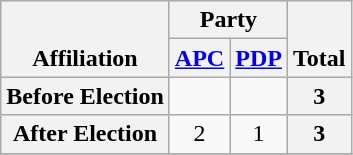<table class=wikitable style="text-align:center">
<tr style="vertical-align:bottom;">
<th rowspan=2>Affiliation</th>
<th colspan=2>Party</th>
<th rowspan=2>Total</th>
</tr>
<tr>
<th><a href='#'>APC</a></th>
<th><a href='#'>PDP</a></th>
</tr>
<tr>
<th>Before Election</th>
<td></td>
<td></td>
<th>3</th>
</tr>
<tr>
<th>After Election</th>
<td>2</td>
<td>1</td>
<th>3</th>
</tr>
<tr>
</tr>
</table>
